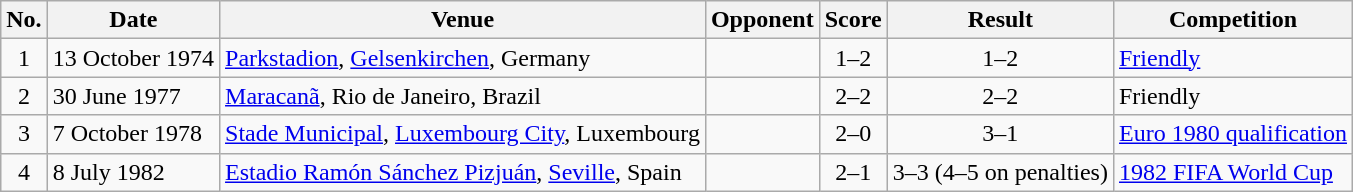<table class="wikitable sortable">
<tr>
<th scope="col">No.</th>
<th scope="col">Date</th>
<th scope="col">Venue</th>
<th scope="col">Opponent</th>
<th scope="col">Score</th>
<th scope="col">Result</th>
<th scope="col">Competition</th>
</tr>
<tr>
<td align="center">1</td>
<td>13 October 1974</td>
<td><a href='#'>Parkstadion</a>, <a href='#'>Gelsenkirchen</a>, Germany</td>
<td></td>
<td align="center">1–2</td>
<td align="center">1–2</td>
<td><a href='#'>Friendly</a></td>
</tr>
<tr>
<td align="center">2</td>
<td>30 June 1977</td>
<td><a href='#'>Maracanã</a>, Rio de Janeiro, Brazil</td>
<td></td>
<td align="center">2–2</td>
<td align="center">2–2</td>
<td>Friendly</td>
</tr>
<tr>
<td align="center">3</td>
<td>7 October 1978</td>
<td><a href='#'>Stade Municipal</a>, <a href='#'>Luxembourg City</a>, Luxembourg</td>
<td></td>
<td align="center">2–0</td>
<td align="center">3–1</td>
<td><a href='#'>Euro 1980 qualification</a></td>
</tr>
<tr>
<td align="center">4</td>
<td>8 July 1982</td>
<td><a href='#'>Estadio Ramón Sánchez Pizjuán</a>, <a href='#'>Seville</a>, Spain</td>
<td></td>
<td align="center">2–1</td>
<td align="center">3–3 (4–5 on penalties)</td>
<td><a href='#'>1982 FIFA World Cup</a></td>
</tr>
</table>
